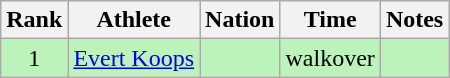<table class="wikitable sortable" style="text-align:center">
<tr>
<th>Rank</th>
<th>Athlete</th>
<th>Nation</th>
<th>Time</th>
<th>Notes</th>
</tr>
<tr bgcolor=bbf3bb>
<td>1</td>
<td align=left><a href='#'>Evert Koops</a></td>
<td align=left></td>
<td>walkover</td>
<td></td>
</tr>
</table>
